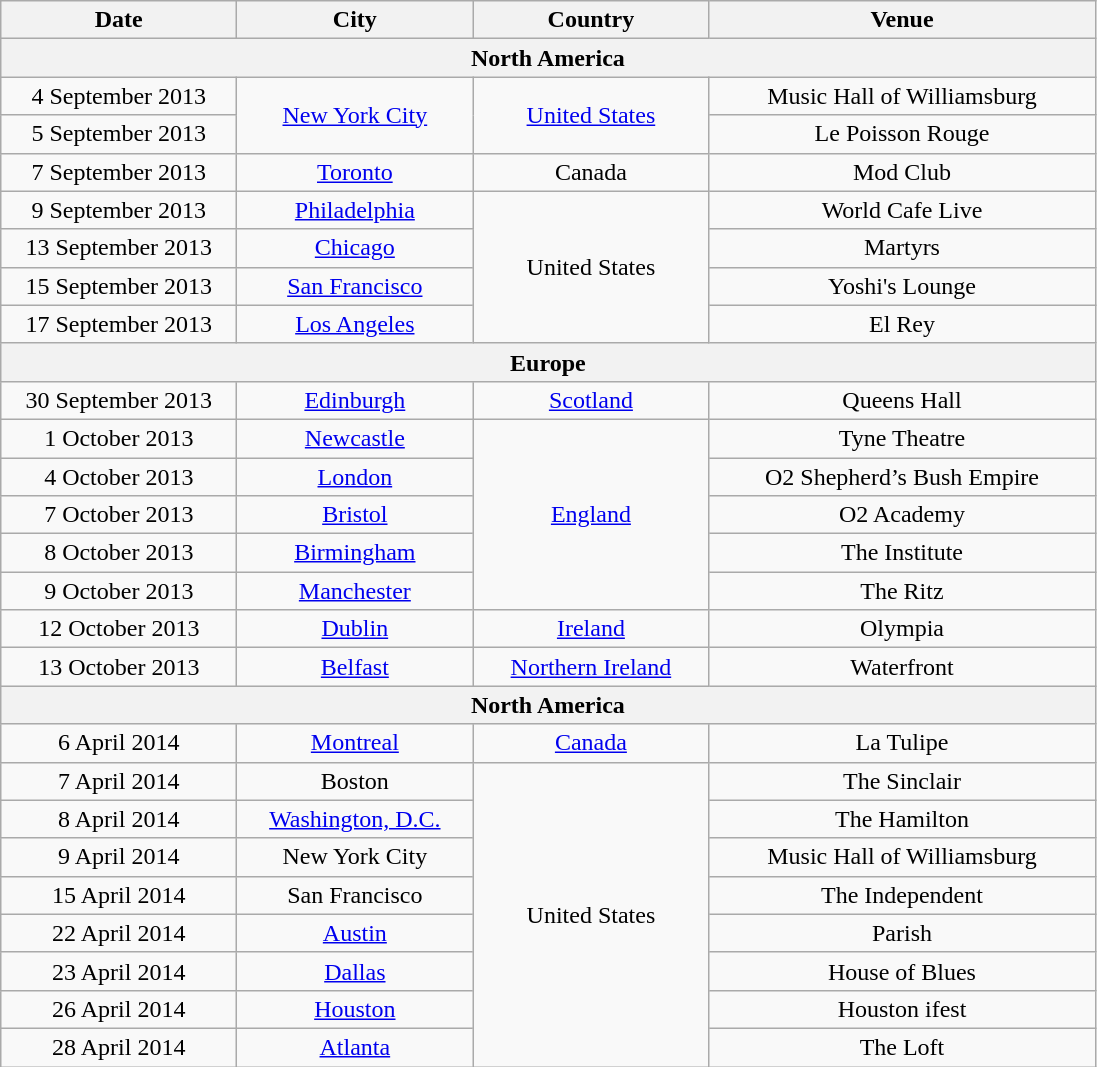<table class="wikitable" style="text-align:center;">
<tr>
<th style="width:150px;">Date</th>
<th style="width:150px;">City</th>
<th style="width:150px;">Country</th>
<th style="width:250px;">Venue</th>
</tr>
<tr>
<th colspan="4"><strong>North America</strong></th>
</tr>
<tr>
<td>4 September 2013</td>
<td rowspan="2"><a href='#'>New York City</a></td>
<td rowspan="2"><a href='#'>United States</a></td>
<td>Music Hall of Williamsburg</td>
</tr>
<tr>
<td>5 September 2013</td>
<td>Le Poisson Rouge</td>
</tr>
<tr>
<td>7 September 2013</td>
<td><a href='#'>Toronto</a></td>
<td>Canada</td>
<td>Mod Club</td>
</tr>
<tr>
<td>9 September 2013</td>
<td><a href='#'>Philadelphia</a></td>
<td rowspan="4">United States</td>
<td>World Cafe Live</td>
</tr>
<tr>
<td>13 September 2013</td>
<td><a href='#'>Chicago</a></td>
<td>Martyrs</td>
</tr>
<tr>
<td>15 September 2013</td>
<td><a href='#'>San Francisco</a></td>
<td>Yoshi's Lounge</td>
</tr>
<tr>
<td>17 September 2013</td>
<td><a href='#'>Los Angeles</a></td>
<td>El Rey</td>
</tr>
<tr>
<th colspan="4"><strong>Europe</strong></th>
</tr>
<tr>
<td>30 September 2013</td>
<td><a href='#'>Edinburgh</a></td>
<td><a href='#'>Scotland</a></td>
<td>Queens Hall</td>
</tr>
<tr>
<td>1 October 2013</td>
<td><a href='#'>Newcastle</a></td>
<td rowspan="5"><a href='#'>England</a></td>
<td>Tyne Theatre</td>
</tr>
<tr>
<td>4 October 2013</td>
<td><a href='#'>London</a></td>
<td>O2 Shepherd’s Bush Empire</td>
</tr>
<tr>
<td>7 October 2013</td>
<td><a href='#'>Bristol</a></td>
<td>O2 Academy</td>
</tr>
<tr>
<td>8 October 2013</td>
<td><a href='#'>Birmingham</a></td>
<td>The Institute</td>
</tr>
<tr>
<td>9 October 2013</td>
<td><a href='#'>Manchester</a></td>
<td>The Ritz</td>
</tr>
<tr>
<td>12 October 2013</td>
<td><a href='#'>Dublin</a></td>
<td><a href='#'>Ireland</a></td>
<td>Olympia</td>
</tr>
<tr>
<td>13 October 2013</td>
<td><a href='#'>Belfast</a></td>
<td><a href='#'>Northern Ireland</a></td>
<td>Waterfront</td>
</tr>
<tr>
<th colspan="4"><strong>North America</strong></th>
</tr>
<tr>
<td>6 April 2014</td>
<td><a href='#'>Montreal</a></td>
<td><a href='#'>Canada</a></td>
<td>La Tulipe</td>
</tr>
<tr>
<td>7 April 2014</td>
<td>Boston</td>
<td rowspan="8">United States</td>
<td>The Sinclair</td>
</tr>
<tr>
<td>8 April 2014</td>
<td><a href='#'>Washington, D.C.</a></td>
<td>The Hamilton</td>
</tr>
<tr>
<td>9 April 2014</td>
<td>New York City</td>
<td>Music Hall of Williamsburg</td>
</tr>
<tr>
<td>15 April 2014</td>
<td>San Francisco</td>
<td>The Independent</td>
</tr>
<tr>
<td>22 April 2014</td>
<td><a href='#'>Austin</a></td>
<td>Parish</td>
</tr>
<tr>
<td>23 April 2014</td>
<td><a href='#'>Dallas</a></td>
<td>House of Blues</td>
</tr>
<tr>
<td>26 April 2014</td>
<td><a href='#'>Houston</a></td>
<td>Houston ifest</td>
</tr>
<tr>
<td>28 April 2014</td>
<td><a href='#'>Atlanta</a></td>
<td>The Loft</td>
</tr>
</table>
